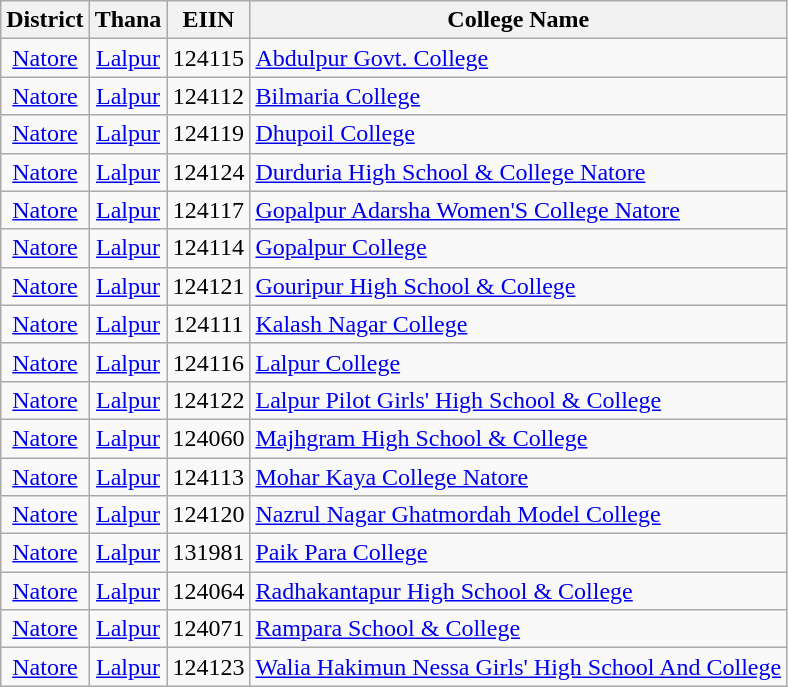<table class="wikitable">
<tr>
<th style="text-align: center;">District</th>
<th style="text-align: center;">Thana</th>
<th style="text-align: center;">EIIN</th>
<th style="text-align: center;">College Name</th>
</tr>
<tr>
<td style="text-align: center;"><a href='#'>Natore</a></td>
<td style="text-align: center;"><a href='#'>Lalpur</a></td>
<td style="text-align: center;">124115</td>
<td><a href='#'>Abdulpur Govt. College</a></td>
</tr>
<tr>
<td style="text-align: center;"><a href='#'>Natore</a></td>
<td style="text-align: center;"><a href='#'>Lalpur</a></td>
<td style="text-align: center;">124112</td>
<td><a href='#'>Bilmaria College</a></td>
</tr>
<tr>
<td style="text-align: center;"><a href='#'>Natore</a></td>
<td style="text-align: center;"><a href='#'>Lalpur</a></td>
<td style="text-align: center;">124119</td>
<td><a href='#'>Dhupoil College</a></td>
</tr>
<tr>
<td style="text-align: center;"><a href='#'>Natore</a></td>
<td style="text-align: center;"><a href='#'>Lalpur</a></td>
<td style="text-align: center;">124124</td>
<td><a href='#'>Durduria High School & College Natore</a></td>
</tr>
<tr>
<td style="text-align: center;"><a href='#'>Natore</a></td>
<td style="text-align: center;"><a href='#'>Lalpur</a></td>
<td style="text-align: center;">124117</td>
<td><a href='#'>Gopalpur Adarsha Women'S College Natore</a></td>
</tr>
<tr>
<td style="text-align: center;"><a href='#'>Natore</a></td>
<td style="text-align: center;"><a href='#'>Lalpur</a></td>
<td style="text-align: center;">124114</td>
<td><a href='#'>Gopalpur College</a></td>
</tr>
<tr>
<td style="text-align: center;"><a href='#'>Natore</a></td>
<td style="text-align: center;"><a href='#'>Lalpur</a></td>
<td style="text-align: center;">124121</td>
<td><a href='#'>Gouripur High School & College</a></td>
</tr>
<tr>
<td style="text-align: center;"><a href='#'>Natore</a></td>
<td style="text-align: center;"><a href='#'>Lalpur</a></td>
<td style="text-align: center;">124111</td>
<td><a href='#'>Kalash Nagar College</a></td>
</tr>
<tr>
<td style="text-align: center;"><a href='#'>Natore</a></td>
<td style="text-align: center;"><a href='#'>Lalpur</a></td>
<td style="text-align: center;">124116</td>
<td><a href='#'>Lalpur College</a></td>
</tr>
<tr>
<td style="text-align: center;"><a href='#'>Natore</a></td>
<td style="text-align: center;"><a href='#'>Lalpur</a></td>
<td style="text-align: center;">124122</td>
<td><a href='#'>Lalpur Pilot Girls' High School & College</a></td>
</tr>
<tr>
<td style="text-align: center;"><a href='#'>Natore</a></td>
<td style="text-align: center;"><a href='#'>Lalpur</a></td>
<td style="text-align: center;">124060</td>
<td><a href='#'>Majhgram High School & College</a></td>
</tr>
<tr>
<td style="text-align: center;"><a href='#'>Natore</a></td>
<td style="text-align: center;"><a href='#'>Lalpur</a></td>
<td style="text-align: center;">124113</td>
<td><a href='#'>Mohar Kaya College Natore</a></td>
</tr>
<tr>
<td style="text-align: center;"><a href='#'>Natore</a></td>
<td style="text-align: center;"><a href='#'>Lalpur</a></td>
<td style="text-align: center;">124120</td>
<td><a href='#'>Nazrul Nagar Ghatmordah Model College</a></td>
</tr>
<tr>
<td style="text-align: center;"><a href='#'>Natore</a></td>
<td style="text-align: center;"><a href='#'>Lalpur</a></td>
<td style="text-align: center;">131981</td>
<td><a href='#'>Paik Para College</a></td>
</tr>
<tr>
<td style="text-align: center;"><a href='#'>Natore</a></td>
<td style="text-align: center;"><a href='#'>Lalpur</a></td>
<td style="text-align: center;">124064</td>
<td><a href='#'>Radhakantapur High School & College</a></td>
</tr>
<tr>
<td style="text-align: center;"><a href='#'>Natore</a></td>
<td style="text-align: center;"><a href='#'>Lalpur</a></td>
<td style="text-align: center;">124071</td>
<td><a href='#'>Rampara School & College</a></td>
</tr>
<tr>
<td style="text-align: center;"><a href='#'>Natore</a></td>
<td style="text-align: center;"><a href='#'>Lalpur</a></td>
<td style="text-align: center;">124123</td>
<td><a href='#'>Walia Hakimun Nessa Girls' High School And College</a></td>
</tr>
</table>
